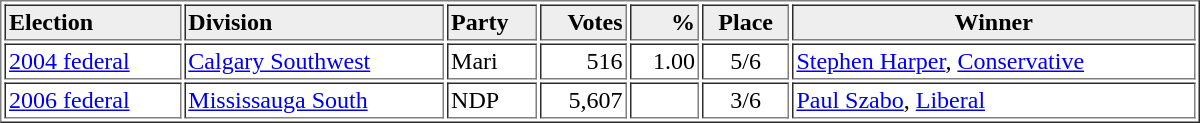<table style="width:800px;" border="1" cellspacing="2" cellpadding="2">
<tr style="background:#eee;">
<th style="text-align:left;">Election</th>
<th style="text-align:left;">Division</th>
<th style="text-align:left;">Party</th>
<th style="text-align:right;">Votes</th>
<th style="text-align:right;">%</th>
<th style="text-align:center;">Place</th>
<th style="text-align:center;">Winner</th>
</tr>
<tr>
<td style="text-align:left;"><a href='#'>2004 federal</a></td>
<td style="text-align:left;"><a href='#'>Calgary Southwest</a></td>
<td style="text-align:left;">Mari</td>
<td style="text-align:right;">516</td>
<td style="text-align:right;">1.00</td>
<td style="text-align:center;">5/6</td>
<td style="text-align:left;"><a href='#'>Stephen Harper</a>, <a href='#'>Conservative</a></td>
</tr>
<tr>
<td style="text-align:left;"><a href='#'>2006 federal</a></td>
<td style="text-align:left;"><a href='#'>Mississauga South</a></td>
<td style="text-align:left;">NDP</td>
<td style="text-align:right;">5,607</td>
<td style="text-align:right;"></td>
<td style="text-align:center;">3/6</td>
<td style="text-align:left;"><a href='#'>Paul Szabo</a>, <a href='#'>Liberal</a></td>
</tr>
</table>
